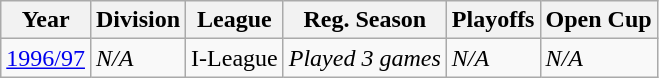<table class="wikitable">
<tr>
<th>Year</th>
<th>Division</th>
<th>League</th>
<th>Reg. Season</th>
<th>Playoffs</th>
<th>Open Cup</th>
</tr>
<tr>
<td><a href='#'>1996/97</a></td>
<td><em>N/A</em></td>
<td>I-League</td>
<td><em>Played 3 games</em></td>
<td><em>N/A</em></td>
<td><em>N/A</em></td>
</tr>
</table>
